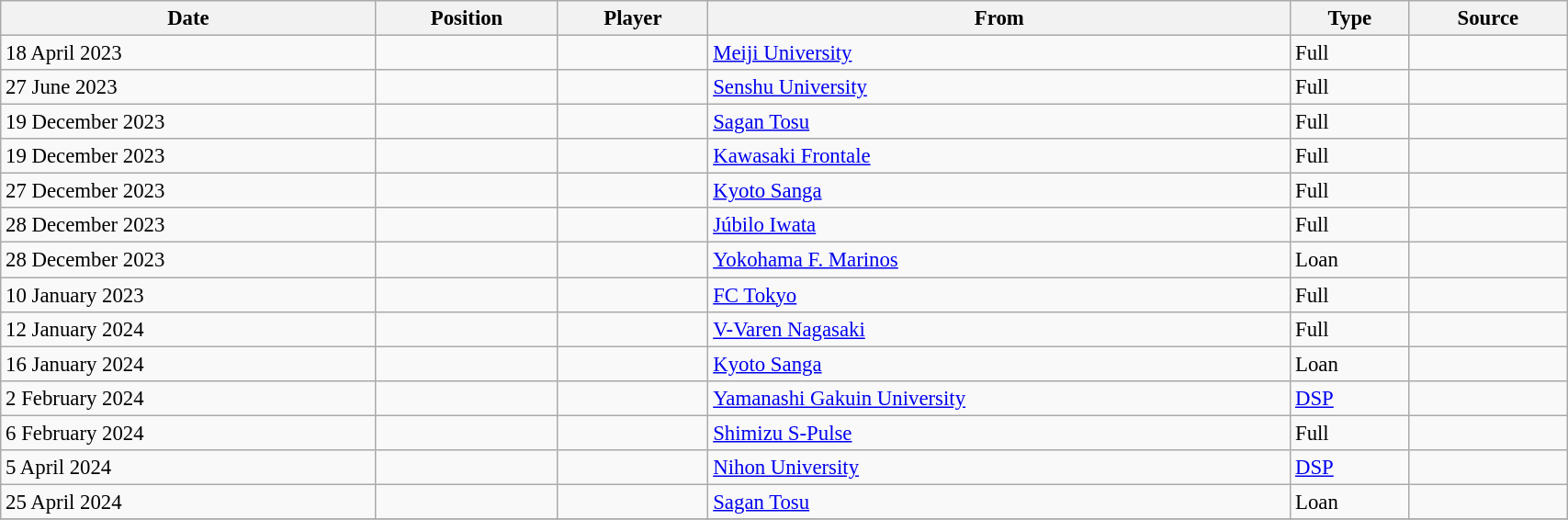<table class="wikitable sortable" style="width:90%; text-align:center; font-size:95%; text-align:left;">
<tr>
<th>Date</th>
<th>Position</th>
<th>Player</th>
<th>From</th>
<th>Type</th>
<th>Source</th>
</tr>
<tr>
<td>18 April 2023</td>
<td></td>
<td></td>
<td> <a href='#'>Meiji University</a></td>
<td>Full</td>
<td></td>
</tr>
<tr>
<td>27 June 2023</td>
<td></td>
<td></td>
<td> <a href='#'>Senshu University</a></td>
<td>Full</td>
<td></td>
</tr>
<tr>
<td>19 December 2023</td>
<td></td>
<td></td>
<td> <a href='#'>Sagan Tosu</a></td>
<td>Full</td>
<td></td>
</tr>
<tr>
<td>19 December 2023</td>
<td></td>
<td></td>
<td> <a href='#'>Kawasaki Frontale</a></td>
<td>Full</td>
<td></td>
</tr>
<tr>
<td>27 December 2023</td>
<td></td>
<td></td>
<td> <a href='#'>Kyoto Sanga</a></td>
<td>Full</td>
<td></td>
</tr>
<tr>
<td>28 December 2023</td>
<td></td>
<td></td>
<td> <a href='#'>Júbilo Iwata</a></td>
<td>Full</td>
<td></td>
</tr>
<tr>
<td>28 December 2023</td>
<td></td>
<td></td>
<td> <a href='#'>Yokohama F. Marinos</a></td>
<td>Loan</td>
<td></td>
</tr>
<tr>
<td>10 January 2023</td>
<td></td>
<td></td>
<td> <a href='#'>FC Tokyo</a></td>
<td>Full</td>
<td></td>
</tr>
<tr>
<td>12 January 2024</td>
<td></td>
<td></td>
<td> <a href='#'>V-Varen Nagasaki</a></td>
<td>Full</td>
<td></td>
</tr>
<tr>
<td>16 January 2024</td>
<td></td>
<td></td>
<td> <a href='#'>Kyoto Sanga</a></td>
<td>Loan</td>
<td></td>
</tr>
<tr>
<td>2 February 2024</td>
<td></td>
<td></td>
<td> <a href='#'>Yamanashi Gakuin University</a></td>
<td><a href='#'>DSP</a></td>
<td></td>
</tr>
<tr>
<td>6 February 2024</td>
<td></td>
<td></td>
<td> <a href='#'>Shimizu S-Pulse</a></td>
<td>Full</td>
<td></td>
</tr>
<tr>
<td>5 April 2024</td>
<td></td>
<td></td>
<td> <a href='#'>Nihon University</a></td>
<td><a href='#'>DSP</a></td>
<td></td>
</tr>
<tr>
<td>25 April 2024</td>
<td></td>
<td></td>
<td> <a href='#'>Sagan Tosu</a></td>
<td>Loan</td>
<td></td>
</tr>
<tr>
</tr>
</table>
